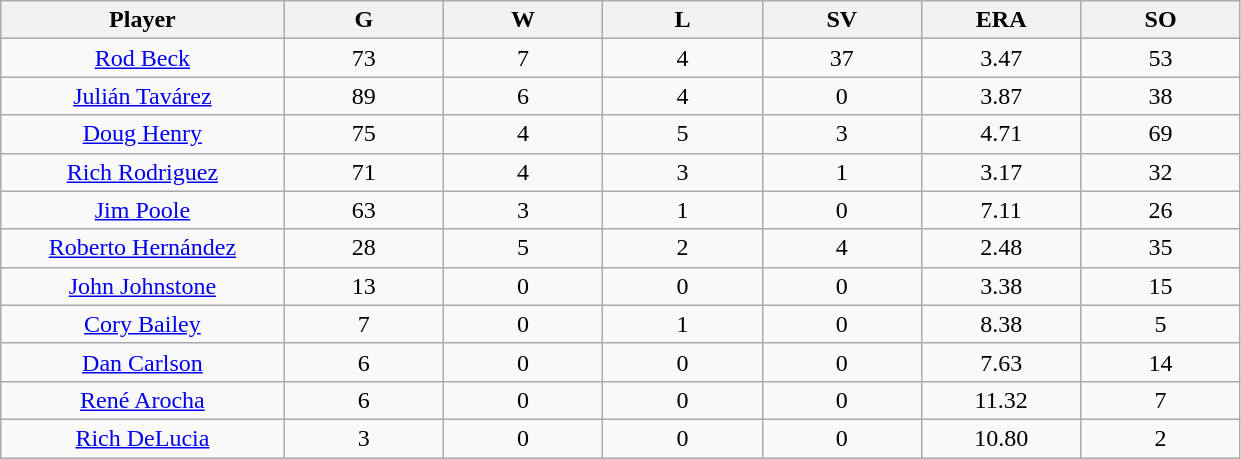<table class="wikitable sortable">
<tr>
<th bgcolor="#DDDDFF" width="16%">Player</th>
<th bgcolor="#DDDDFF" width="9%">G</th>
<th bgcolor="#DDDDFF" width="9%">W</th>
<th bgcolor="#DDDDFF" width="9%">L</th>
<th bgcolor="#DDDDFF" width="9%">SV</th>
<th bgcolor="#DDDDFF" width="9%">ERA</th>
<th bgcolor="#DDDDFF" width="9%">SO</th>
</tr>
<tr align=center>
<td><a href='#'>Rod Beck</a></td>
<td>73</td>
<td>7</td>
<td>4</td>
<td>37</td>
<td>3.47</td>
<td>53</td>
</tr>
<tr align=center>
<td><a href='#'>Julián Tavárez</a></td>
<td>89</td>
<td>6</td>
<td>4</td>
<td>0</td>
<td>3.87</td>
<td>38</td>
</tr>
<tr align=center>
<td><a href='#'>Doug Henry</a></td>
<td>75</td>
<td>4</td>
<td>5</td>
<td>3</td>
<td>4.71</td>
<td>69</td>
</tr>
<tr align=center>
<td><a href='#'>Rich Rodriguez</a></td>
<td>71</td>
<td>4</td>
<td>3</td>
<td>1</td>
<td>3.17</td>
<td>32</td>
</tr>
<tr align=center>
<td><a href='#'>Jim Poole</a></td>
<td>63</td>
<td>3</td>
<td>1</td>
<td>0</td>
<td>7.11</td>
<td>26</td>
</tr>
<tr align=center>
<td><a href='#'>Roberto Hernández</a></td>
<td>28</td>
<td>5</td>
<td>2</td>
<td>4</td>
<td>2.48</td>
<td>35</td>
</tr>
<tr align=center>
<td><a href='#'>John Johnstone</a></td>
<td>13</td>
<td>0</td>
<td>0</td>
<td>0</td>
<td>3.38</td>
<td>15</td>
</tr>
<tr align=center>
<td><a href='#'>Cory Bailey</a></td>
<td>7</td>
<td>0</td>
<td>1</td>
<td>0</td>
<td>8.38</td>
<td>5</td>
</tr>
<tr align=center>
<td><a href='#'>Dan Carlson</a></td>
<td>6</td>
<td>0</td>
<td>0</td>
<td>0</td>
<td>7.63</td>
<td>14</td>
</tr>
<tr align=center>
<td><a href='#'>René Arocha</a></td>
<td>6</td>
<td>0</td>
<td>0</td>
<td>0</td>
<td>11.32</td>
<td>7</td>
</tr>
<tr align=center>
<td><a href='#'>Rich DeLucia</a></td>
<td>3</td>
<td>0</td>
<td>0</td>
<td>0</td>
<td>10.80</td>
<td>2</td>
</tr>
</table>
